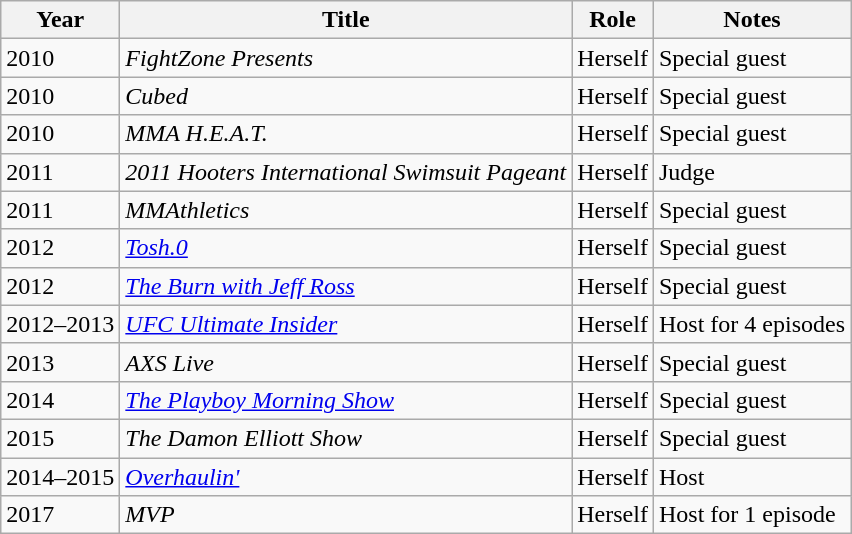<table class="wikitable sortable">
<tr>
<th>Year</th>
<th>Title</th>
<th>Role</th>
<th>Notes</th>
</tr>
<tr>
<td>2010</td>
<td><em>FightZone Presents</em></td>
<td>Herself</td>
<td>Special guest</td>
</tr>
<tr>
<td>2010</td>
<td><em>Cubed</em></td>
<td>Herself</td>
<td>Special guest</td>
</tr>
<tr>
<td>2010</td>
<td><em>MMA H.E.A.T.</em></td>
<td>Herself</td>
<td>Special guest</td>
</tr>
<tr>
<td>2011</td>
<td><em>2011 Hooters International Swimsuit Pageant</em></td>
<td>Herself</td>
<td>Judge</td>
</tr>
<tr>
<td>2011</td>
<td><em>MMAthletics</em></td>
<td>Herself</td>
<td>Special guest</td>
</tr>
<tr>
<td>2012</td>
<td><em><a href='#'>Tosh.0</a></em></td>
<td>Herself</td>
<td>Special guest</td>
</tr>
<tr>
<td>2012</td>
<td><em><a href='#'>The Burn with Jeff Ross</a></em></td>
<td>Herself</td>
<td>Special guest</td>
</tr>
<tr>
<td>2012–2013</td>
<td><em><a href='#'>UFC Ultimate Insider</a></em></td>
<td>Herself</td>
<td>Host for 4 episodes</td>
</tr>
<tr>
<td>2013</td>
<td><em>AXS Live</em></td>
<td>Herself</td>
<td>Special guest</td>
</tr>
<tr>
<td>2014</td>
<td><em><a href='#'>The Playboy Morning Show</a></em></td>
<td>Herself</td>
<td>Special guest</td>
</tr>
<tr>
<td>2015</td>
<td><em>The Damon Elliott Show</em></td>
<td>Herself</td>
<td>Special guest</td>
</tr>
<tr>
<td>2014–2015</td>
<td><em><a href='#'>Overhaulin'</a></em></td>
<td>Herself</td>
<td>Host</td>
</tr>
<tr>
<td>2017</td>
<td><em>MVP</em></td>
<td>Herself</td>
<td>Host for 1 episode</td>
</tr>
</table>
